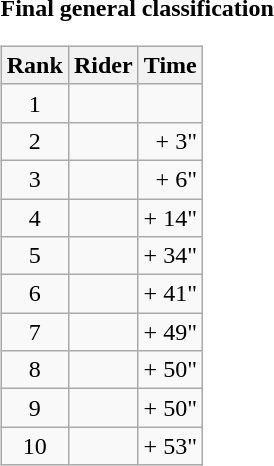<table>
<tr>
<td><strong>Final general classification</strong><br><table class="wikitable">
<tr>
<th scope="col">Rank</th>
<th scope="col">Rider</th>
<th scope="col">Time</th>
</tr>
<tr>
<td style="text-align:center;">1</td>
<td></td>
<td style="text-align:right;"></td>
</tr>
<tr>
<td style="text-align:center;">2</td>
<td></td>
<td style="text-align:right;">+ 3"</td>
</tr>
<tr>
<td style="text-align:center;">3</td>
<td></td>
<td style="text-align:right;">+ 6"</td>
</tr>
<tr>
<td style="text-align:center;">4</td>
<td></td>
<td style="text-align:right;">+ 14"</td>
</tr>
<tr>
<td style="text-align:center;">5</td>
<td></td>
<td style="text-align:right;">+ 34"</td>
</tr>
<tr>
<td style="text-align:center;">6</td>
<td></td>
<td style="text-align:right;">+ 41"</td>
</tr>
<tr>
<td style="text-align:center;">7</td>
<td></td>
<td style="text-align:right;">+ 49"</td>
</tr>
<tr>
<td style="text-align:center;">8</td>
<td></td>
<td style="text-align:right;">+ 50"</td>
</tr>
<tr>
<td style="text-align:center;">9</td>
<td></td>
<td style="text-align:right;">+ 50"</td>
</tr>
<tr>
<td style="text-align:center;">10</td>
<td></td>
<td style="text-align:right;">+ 53"</td>
</tr>
</table>
</td>
</tr>
</table>
